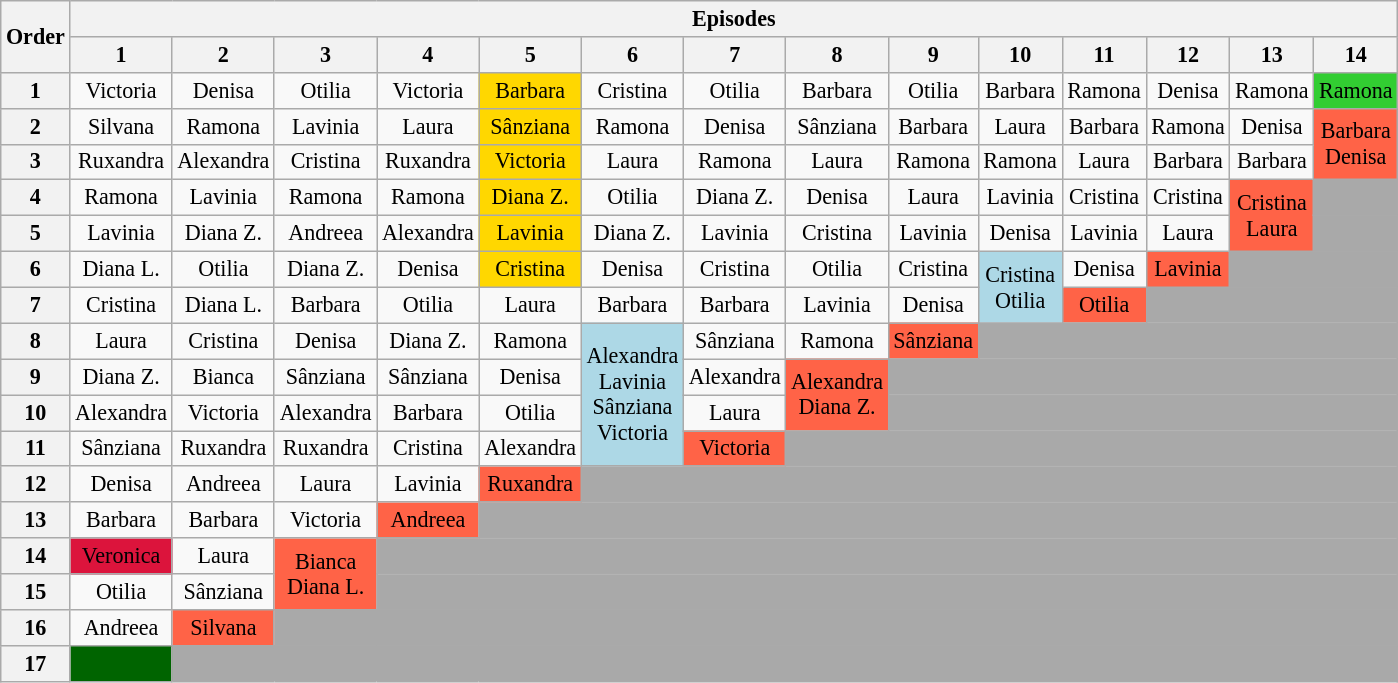<table class="wikitable" style="text-align:center; font-size:92%">
<tr>
<th rowspan=2>Order</th>
<th colspan=14>Episodes</th>
</tr>
<tr>
<th>1</th>
<th>2</th>
<th>3</th>
<th>4</th>
<th>5</th>
<th>6</th>
<th>7</th>
<th>8</th>
<th>9</th>
<th>10</th>
<th>11</th>
<th>12</th>
<th>13</th>
<th>14</th>
</tr>
<tr>
<th>1</th>
<td>Victoria</td>
<td>Denisa</td>
<td>Otilia</td>
<td>Victoria</td>
<td style="background:gold;">Barbara</td>
<td>Cristina</td>
<td>Otilia</td>
<td>Barbara</td>
<td>Otilia</td>
<td>Barbara</td>
<td>Ramona</td>
<td>Denisa</td>
<td>Ramona</td>
<td style="background:limegreen;">Ramona</td>
</tr>
<tr>
<th>2</th>
<td>Silvana</td>
<td>Ramona</td>
<td>Lavinia</td>
<td>Laura</td>
<td style="background:gold;">Sânziana</td>
<td>Ramona</td>
<td>Denisa</td>
<td>Sânziana</td>
<td>Barbara</td>
<td>Laura</td>
<td>Barbara</td>
<td>Ramona</td>
<td>Denisa</td>
<td rowspan="2" style="background:tomato;">Barbara<br>Denisa</td>
</tr>
<tr>
<th>3</th>
<td>Ruxandra</td>
<td>Alexandra</td>
<td>Cristina</td>
<td>Ruxandra</td>
<td style="background:gold;">Victoria</td>
<td>Laura</td>
<td>Ramona</td>
<td>Laura</td>
<td>Ramona</td>
<td>Ramona</td>
<td>Laura</td>
<td>Barbara</td>
<td>Barbara</td>
</tr>
<tr>
<th>4</th>
<td>Ramona</td>
<td>Lavinia</td>
<td>Ramona</td>
<td>Ramona</td>
<td style="background:gold;">Diana Z.</td>
<td>Otilia</td>
<td>Diana Z.</td>
<td>Denisa</td>
<td>Laura</td>
<td>Lavinia</td>
<td>Cristina</td>
<td>Cristina</td>
<td rowspan="2" style="background:tomato;">Cristina<br>Laura</td>
<td style="background:darkgrey;" colspan="15"></td>
</tr>
<tr>
<th>5</th>
<td>Lavinia</td>
<td>Diana Z.</td>
<td>Andreea</td>
<td>Alexandra</td>
<td style="background:gold;">Lavinia</td>
<td>Diana Z.</td>
<td>Lavinia</td>
<td>Cristina</td>
<td>Lavinia</td>
<td>Denisa</td>
<td>Lavinia</td>
<td>Laura</td>
<td style="background:darkgrey;" colspan="15"></td>
</tr>
<tr>
<th>6</th>
<td>Diana L.</td>
<td>Otilia</td>
<td>Diana Z.</td>
<td>Denisa</td>
<td style="background:gold;">Cristina</td>
<td>Denisa</td>
<td>Cristina</td>
<td>Otilia</td>
<td>Cristina</td>
<td rowspan="2" style="background:lightblue;">Cristina<br>Otilia</td>
<td>Denisa</td>
<td style="background:tomato;">Lavinia</td>
<td style="background:darkgrey;" colspan="15"></td>
</tr>
<tr>
<th>7</th>
<td>Cristina</td>
<td>Diana L.</td>
<td>Barbara</td>
<td>Otilia</td>
<td>Laura</td>
<td>Barbara</td>
<td>Barbara</td>
<td>Lavinia</td>
<td>Denisa</td>
<td style="background:tomato;">Otilia</td>
<td style="background:darkgrey;" colspan="16"></td>
</tr>
<tr>
<th>8</th>
<td>Laura</td>
<td>Cristina</td>
<td>Denisa</td>
<td>Diana Z.</td>
<td>Ramona</td>
<td rowspan="4" style="background:lightblue;">Alexandra<br>Lavinia<br>Sânziana<br>Victoria</td>
<td>Sânziana</td>
<td>Ramona</td>
<td style="background:tomato;">Sânziana</td>
<td style="background:darkgrey;" colspan="15"></td>
</tr>
<tr>
<th>9</th>
<td>Diana Z.</td>
<td>Bianca</td>
<td>Sânziana</td>
<td>Sânziana</td>
<td>Denisa</td>
<td>Alexandra</td>
<td rowspan="2" style="background:tomato;">Alexandra<br>Diana Z.</td>
<td style="background:darkgrey;" colspan="15"></td>
</tr>
<tr>
<th>10</th>
<td>Alexandra</td>
<td>Victoria</td>
<td>Alexandra</td>
<td>Barbara</td>
<td>Otilia</td>
<td>Laura</td>
<td style="background:darkgrey;" colspan="15"></td>
</tr>
<tr>
<th>11</th>
<td>Sânziana</td>
<td>Ruxandra</td>
<td>Ruxandra</td>
<td>Cristina</td>
<td>Alexandra</td>
<td style="background:tomato;">Victoria</td>
<td style="background:darkgrey;" colspan="15"></td>
</tr>
<tr>
<th>12</th>
<td>Denisa</td>
<td>Andreea</td>
<td>Laura</td>
<td>Lavinia</td>
<td style="background:tomato;">Ruxandra</td>
<td style="background:darkgrey;" colspan="15"></td>
</tr>
<tr>
<th>13</th>
<td>Barbara</td>
<td>Barbara</td>
<td>Victoria</td>
<td style="background:tomato;">Andreea</td>
<td style="background:darkgrey;" colspan="15"></td>
</tr>
<tr>
<th>14</th>
<td style="background:crimson;"><span>Veronica</span></td>
<td>Laura</td>
<td rowspan="2" style="background:tomato;">Bianca<br>Diana L.</td>
<td style="background:darkgrey;" colspan="15"></td>
</tr>
<tr>
<th>15</th>
<td>Otilia</td>
<td>Sânziana</td>
<td style="background:darkgrey;" colspan="15"></td>
</tr>
<tr>
<th>16</th>
<td>Andreea</td>
<td style="background:tomato;">Silvana</td>
<td style="background:darkgrey;" colspan="15"></td>
</tr>
<tr>
<th>17</th>
<td bgcolor="Darkgreen"></td>
<td bgcolor="darkgray" colspan=15></td>
</tr>
</table>
